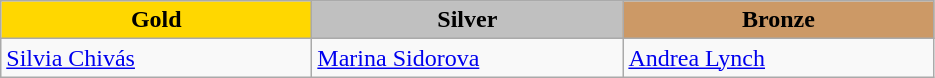<table class="wikitable" style="text-align:left">
<tr align="center">
<td width=200 bgcolor=gold><strong>Gold</strong></td>
<td width=200 bgcolor=silver><strong>Silver</strong></td>
<td width=200 bgcolor=CC9966><strong>Bronze</strong></td>
</tr>
<tr>
<td><a href='#'>Silvia Chivás</a><br><em></em></td>
<td><a href='#'>Marina Sidorova</a><br><em></em></td>
<td><a href='#'>Andrea Lynch</a><br><em></em></td>
</tr>
</table>
